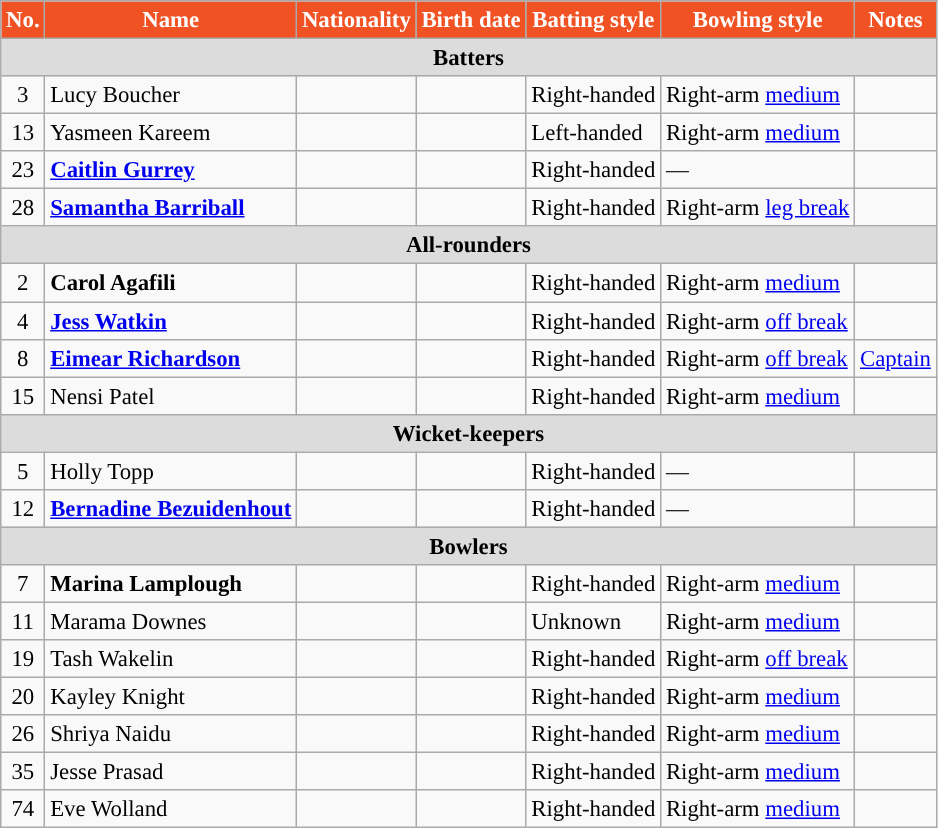<table class="wikitable" style="font-size:95%;">
<tr>
<th style="background:#f05223; color:white; text-align:centre;">No.</th>
<th style="background:#f05223; color:white; text-align:centre;">Name</th>
<th style="background:#f05223; color:white; text-align:centre;">Nationality</th>
<th style="background:#f05223; color:white; text-align:centre;">Birth date</th>
<th style="background:#f05223; color:white; text-align:centre;">Batting style</th>
<th style="background:#f05223; color:white; text-align:centre;">Bowling style</th>
<th style="background:#f05223; color:white; text-align:centre;">Notes</th>
</tr>
<tr>
<th colspan="7" style="background:#dcdcdc" text-align:centre;">Batters</th>
</tr>
<tr>
<td style="text-align:center">3</td>
<td>Lucy Boucher</td>
<td></td>
<td></td>
<td>Right-handed</td>
<td>Right-arm <a href='#'>medium</a></td>
<td></td>
</tr>
<tr>
<td style="text-align:center">13</td>
<td>Yasmeen Kareem</td>
<td></td>
<td></td>
<td>Left-handed</td>
<td>Right-arm <a href='#'>medium</a></td>
<td></td>
</tr>
<tr>
<td style="text-align:center">23</td>
<td><strong><a href='#'>Caitlin Gurrey</a></strong></td>
<td></td>
<td></td>
<td>Right-handed</td>
<td>—</td>
<td></td>
</tr>
<tr>
<td style="text-align:center">28</td>
<td><strong><a href='#'>Samantha Barriball</a></strong></td>
<td></td>
<td></td>
<td>Right-handed</td>
<td>Right-arm <a href='#'>leg break</a></td>
<td></td>
</tr>
<tr>
<th colspan="7" style="background:#dcdcdc" text-align:centre;">All-rounders</th>
</tr>
<tr>
<td style="text-align:center">2</td>
<td><strong>Carol Agafili</strong></td>
<td></td>
<td></td>
<td>Right-handed</td>
<td>Right-arm <a href='#'>medium</a></td>
<td></td>
</tr>
<tr>
<td style="text-align:center">4</td>
<td><strong><a href='#'>Jess Watkin</a></strong></td>
<td></td>
<td></td>
<td>Right-handed</td>
<td>Right-arm <a href='#'>off break</a></td>
<td></td>
</tr>
<tr>
<td style="text-align:center">8</td>
<td><strong><a href='#'>Eimear Richardson</a></strong></td>
<td></td>
<td></td>
<td>Right-handed</td>
<td>Right-arm <a href='#'>off break</a></td>
<td><a href='#'>Captain</a></td>
</tr>
<tr>
<td style="text-align:center">15</td>
<td>Nensi Patel</td>
<td></td>
<td></td>
<td>Right-handed</td>
<td>Right-arm <a href='#'>medium</a></td>
<td></td>
</tr>
<tr>
<th colspan="7" style="background:#dcdcdc" text-align:centre;">Wicket-keepers</th>
</tr>
<tr>
<td style="text-align:center">5</td>
<td>Holly Topp</td>
<td></td>
<td></td>
<td>Right-handed</td>
<td>—</td>
<td></td>
</tr>
<tr>
<td style="text-align:center">12</td>
<td><strong><a href='#'>Bernadine Bezuidenhout</a></strong></td>
<td></td>
<td></td>
<td>Right-handed</td>
<td>—</td>
<td></td>
</tr>
<tr>
<th colspan="7" style="background:#dcdcdc" text-align:centre;">Bowlers</th>
</tr>
<tr>
<td style="text-align:center">7</td>
<td><strong>Marina Lamplough</strong></td>
<td></td>
<td></td>
<td>Right-handed</td>
<td>Right-arm <a href='#'>medium</a></td>
<td></td>
</tr>
<tr>
<td style="text-align:center">11</td>
<td>Marama Downes</td>
<td></td>
<td></td>
<td>Unknown</td>
<td>Right-arm <a href='#'>medium</a></td>
<td></td>
</tr>
<tr>
<td style="text-align:center">19</td>
<td>Tash Wakelin</td>
<td></td>
<td></td>
<td>Right-handed</td>
<td>Right-arm <a href='#'>off break</a></td>
<td></td>
</tr>
<tr>
<td style="text-align:center">20</td>
<td>Kayley Knight</td>
<td></td>
<td></td>
<td>Right-handed</td>
<td>Right-arm <a href='#'>medium</a></td>
<td></td>
</tr>
<tr>
<td style="text-align:center">26</td>
<td>Shriya Naidu</td>
<td></td>
<td></td>
<td>Right-handed</td>
<td>Right-arm <a href='#'>medium</a></td>
<td></td>
</tr>
<tr>
<td style="text-align:center">35</td>
<td>Jesse Prasad</td>
<td></td>
<td></td>
<td>Right-handed</td>
<td>Right-arm <a href='#'>medium</a></td>
<td></td>
</tr>
<tr>
<td style="text-align:center">74</td>
<td>Eve Wolland</td>
<td></td>
<td></td>
<td>Right-handed</td>
<td>Right-arm <a href='#'>medium</a></td>
<td></td>
</tr>
</table>
